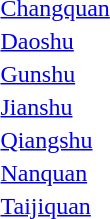<table>
<tr>
<td><a href='#'>Changquan</a></td>
<td></td>
<td></td>
<td></td>
</tr>
<tr>
<td><a href='#'>Daoshu</a></td>
<td></td>
<td></td>
<td></td>
</tr>
<tr>
<td><a href='#'>Gunshu</a></td>
<td></td>
<td></td>
<td></td>
</tr>
<tr>
<td><a href='#'>Jianshu</a></td>
<td></td>
<td></td>
<td></td>
</tr>
<tr>
<td><a href='#'>Qiangshu</a></td>
<td></td>
<td></td>
<td></td>
</tr>
<tr>
<td><a href='#'>Nanquan</a></td>
<td></td>
<td></td>
<td></td>
</tr>
<tr>
<td><a href='#'>Taijiquan</a></td>
<td></td>
<td></td>
<td></td>
</tr>
</table>
